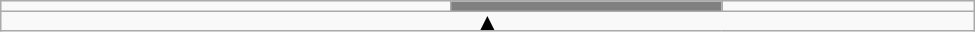<table class="wikitable sortable" style="width:650px; text-align:center;">
<tr>
<td style="width:46.20%; background:"></td>
<td style="width:27.88%; background:gray"></td>
<td style="width:25.92%; background:"></td>
</tr>
<tr>
<td colspan=4 style="text-align: center; line-height: 32.1%;"><strong>▲</strong></td>
</tr>
</table>
